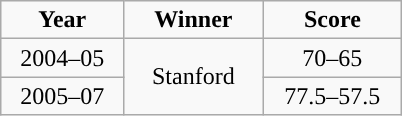<table class="wikitable" style="text-align:center">
<tr>
<td height=17 width=64 style='height:12.75pt;width:56pt'><strong>Year</strong></td>
<td width=68 style='width:64pt'><strong>Winner</strong></td>
<td width=68 style='width:64pt'><strong>Score</strong></td>
</tr>
<tr>
<td>2004–05</td>
<td rowspan="3">Stanford</td>
<td>70–65</td>
</tr>
<tr>
<td>2005–07</td>
<td>77.5–57.5</td>
</tr>
</table>
